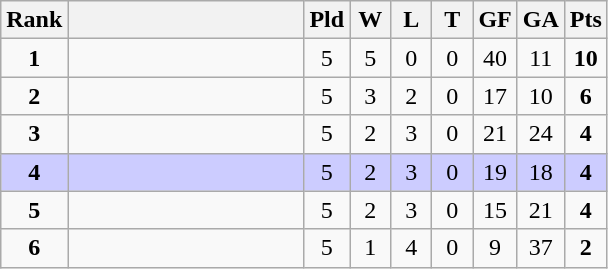<table class="wikitable">
<tr>
<th bgcolor="#efefef" width="20">Rank</th>
<th bgcolor="#efefef" width="150"></th>
<th bgcolor="#efefef" width="20">Pld</th>
<th bgcolor="#efefef" width="20">W</th>
<th bgcolor="#efefef" width="20">L</th>
<th bgcolor="#efefef" width="20">T</th>
<th bgcolor="#efefef" width="20">GF</th>
<th bgcolor="#efefef" width="20">GA</th>
<th bgcolor="#efefef" width="20">Pts</th>
</tr>
<tr align=center>
<td><strong>1</strong></td>
<td align=left></td>
<td>5</td>
<td>5</td>
<td>0</td>
<td>0</td>
<td>40</td>
<td>11</td>
<td><strong>10</strong></td>
</tr>
<tr align=center>
<td><strong>2</strong></td>
<td align=left></td>
<td>5</td>
<td>3</td>
<td>2</td>
<td>0</td>
<td>17</td>
<td>10</td>
<td><strong>6</strong></td>
</tr>
<tr align=center>
<td><strong>3</strong></td>
<td align=left></td>
<td>5</td>
<td>2</td>
<td>3</td>
<td>0</td>
<td>21</td>
<td>24</td>
<td><strong>4</strong></td>
</tr>
<tr align=center bgcolor="ccccff">
<td><strong>4</strong></td>
<td align=left></td>
<td>5</td>
<td>2</td>
<td>3</td>
<td>0</td>
<td>19</td>
<td>18</td>
<td><strong>4</strong></td>
</tr>
<tr align=center>
<td><strong>5</strong></td>
<td align=left></td>
<td>5</td>
<td>2</td>
<td>3</td>
<td>0</td>
<td>15</td>
<td>21</td>
<td><strong>4</strong></td>
</tr>
<tr align=center>
<td><strong>6</strong></td>
<td align=left></td>
<td>5</td>
<td>1</td>
<td>4</td>
<td>0</td>
<td>9</td>
<td>37</td>
<td><strong>2</strong></td>
</tr>
</table>
